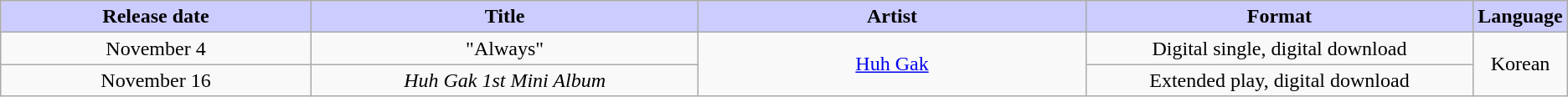<table class="wikitable" style="text-align:center">
<tr>
<th style="background:#CCF" width=20%>Release date</th>
<th style="background:#CCF" width=25%>Title</th>
<th style="background:#CCF" width=25%>Artist</th>
<th style="background:#CCF" width=25%>Format</th>
<th style="background:#CCF" width=25%>Language</th>
</tr>
<tr>
<td>November 4</td>
<td>"Always"</td>
<td rowspan="2"><a href='#'>Huh Gak</a></td>
<td>Digital single, digital download</td>
<td rowspan="2">Korean</td>
</tr>
<tr>
<td>November 16</td>
<td><em>Huh Gak 1st Mini Album</em></td>
<td>Extended play, digital download</td>
</tr>
</table>
